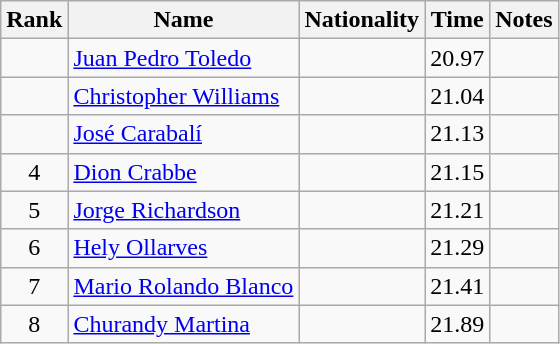<table class="wikitable sortable" style="text-align:center">
<tr>
<th>Rank</th>
<th>Name</th>
<th>Nationality</th>
<th>Time</th>
<th>Notes</th>
</tr>
<tr>
<td></td>
<td align=left><a href='#'>Juan Pedro Toledo</a></td>
<td align=left></td>
<td>20.97</td>
<td></td>
</tr>
<tr>
<td></td>
<td align=left><a href='#'>Christopher Williams</a></td>
<td align=left></td>
<td>21.04</td>
<td></td>
</tr>
<tr>
<td></td>
<td align=left><a href='#'>José Carabalí</a></td>
<td align=left></td>
<td>21.13</td>
<td></td>
</tr>
<tr>
<td>4</td>
<td align=left><a href='#'>Dion Crabbe</a></td>
<td align=left></td>
<td>21.15</td>
<td></td>
</tr>
<tr>
<td>5</td>
<td align=left><a href='#'>Jorge Richardson</a></td>
<td align=left></td>
<td>21.21</td>
<td></td>
</tr>
<tr>
<td>6</td>
<td align=left><a href='#'>Hely Ollarves</a></td>
<td align=left></td>
<td>21.29</td>
<td></td>
</tr>
<tr>
<td>7</td>
<td align=left><a href='#'>Mario Rolando Blanco</a></td>
<td align=left></td>
<td>21.41</td>
<td></td>
</tr>
<tr>
<td>8</td>
<td align=left><a href='#'>Churandy Martina</a></td>
<td align=left></td>
<td>21.89</td>
<td></td>
</tr>
</table>
